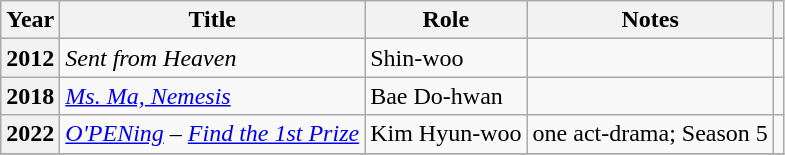<table class="wikitable  plainrowheaders">
<tr>
<th>Year</th>
<th>Title</th>
<th>Role</th>
<th>Notes</th>
<th scope="col" class="unsortable"></th>
</tr>
<tr>
<th scope="row">2012</th>
<td><em>Sent from Heaven</em></td>
<td>Shin-woo</td>
<td></td>
<td></td>
</tr>
<tr>
<th scope="row">2018</th>
<td><em><a href='#'>Ms. Ma, Nemesis</a></em></td>
<td>Bae Do-hwan</td>
<td></td>
<td></td>
</tr>
<tr>
<th scope="row">2022</th>
<td><em><a href='#'>O'PENing</a> – <a href='#'>Find the 1st Prize</a></em></td>
<td>Kim Hyun-woo</td>
<td>one act-drama; Season 5</td>
<td></td>
</tr>
<tr>
</tr>
</table>
